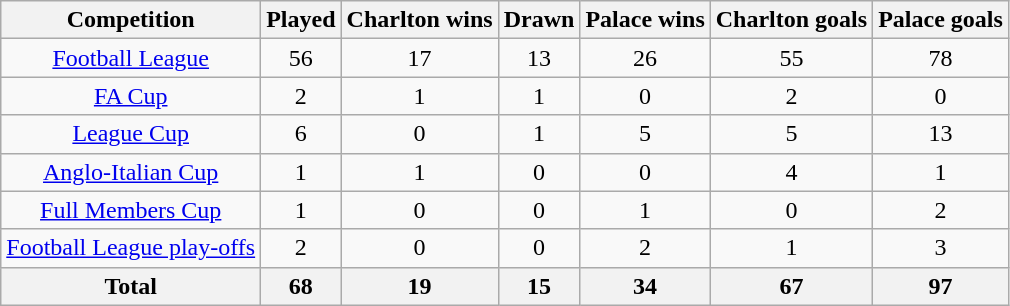<table class="wikitable" style="text-align: center;">
<tr>
<th>Competition</th>
<th>Played</th>
<th>Charlton wins</th>
<th>Drawn</th>
<th>Palace wins</th>
<th>Charlton goals</th>
<th>Palace goals</th>
</tr>
<tr>
<td><a href='#'>Football League</a></td>
<td>56</td>
<td>17</td>
<td>13</td>
<td>26</td>
<td>55</td>
<td>78</td>
</tr>
<tr>
<td><a href='#'>FA Cup</a></td>
<td>2</td>
<td>1</td>
<td>1</td>
<td>0</td>
<td>2</td>
<td>0</td>
</tr>
<tr>
<td><a href='#'>League Cup</a></td>
<td>6</td>
<td>0</td>
<td>1</td>
<td>5</td>
<td>5</td>
<td>13</td>
</tr>
<tr>
<td><a href='#'>Anglo-Italian Cup</a></td>
<td>1</td>
<td>1</td>
<td>0</td>
<td>0</td>
<td>4</td>
<td>1</td>
</tr>
<tr>
<td><a href='#'>Full Members Cup</a></td>
<td>1</td>
<td>0</td>
<td>0</td>
<td>1</td>
<td>0</td>
<td>2</td>
</tr>
<tr>
<td><a href='#'>Football League play-offs</a></td>
<td>2</td>
<td>0</td>
<td>0</td>
<td>2</td>
<td>1</td>
<td>3</td>
</tr>
<tr>
<th>Total</th>
<th>68</th>
<th>19</th>
<th>15</th>
<th>34</th>
<th>67</th>
<th>97</th>
</tr>
</table>
